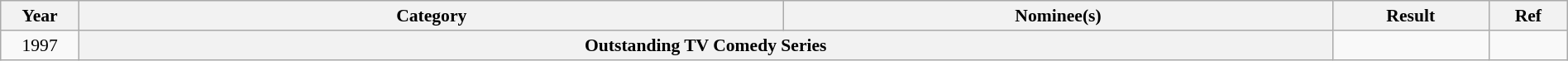<table class="wikitable plainrowheaders" style="font-size: 90%; text-align:center" width=100%>
<tr>
<th scope="col" width="5%">Year</th>
<th scope="col" width="45%">Category</th>
<th scope="col" width="35%">Nominee(s)</th>
<th scope="col" width="10%">Result</th>
<th scope="col" width="5%">Ref</th>
</tr>
<tr>
<td>1997</td>
<th scope="row" style="text-align:center" colspan="2">Outstanding TV Comedy Series</th>
<td></td>
<td></td>
</tr>
</table>
